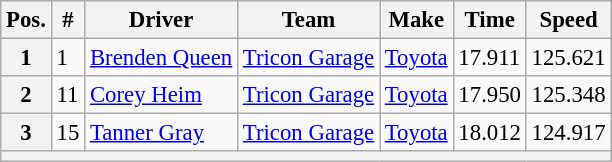<table class="wikitable" style="font-size:95%">
<tr>
<th>Pos.</th>
<th>#</th>
<th>Driver</th>
<th>Team</th>
<th>Make</th>
<th>Time</th>
<th>Speed</th>
</tr>
<tr>
<th>1</th>
<td>1</td>
<td><a href='#'>Brenden Queen</a></td>
<td><a href='#'>Tricon Garage</a></td>
<td><a href='#'>Toyota</a></td>
<td>17.911</td>
<td>125.621</td>
</tr>
<tr>
<th>2</th>
<td>11</td>
<td><a href='#'>Corey Heim</a></td>
<td><a href='#'>Tricon Garage</a></td>
<td><a href='#'>Toyota</a></td>
<td>17.950</td>
<td>125.348</td>
</tr>
<tr>
<th>3</th>
<td>15</td>
<td><a href='#'>Tanner Gray</a></td>
<td><a href='#'>Tricon Garage</a></td>
<td><a href='#'>Toyota</a></td>
<td>18.012</td>
<td>124.917</td>
</tr>
<tr>
<th colspan="7"></th>
</tr>
</table>
